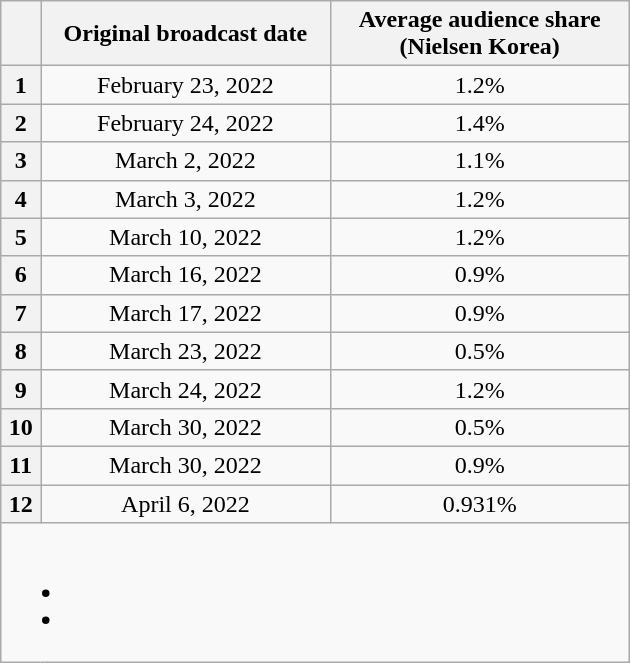<table class="wikitable" style="width:420px; text-align:center">
<tr>
<th scope="col"></th>
<th scope="col">Original broadcast date</th>
<th scope="col" style="width:12em">Average audience share<br>(Nielsen Korea)</th>
</tr>
<tr>
<th>1</th>
<td>February 23, 2022</td>
<td>1.2%</td>
</tr>
<tr>
<th>2</th>
<td>February 24, 2022</td>
<td>1.4%</td>
</tr>
<tr>
<th>3</th>
<td>March 2, 2022</td>
<td>1.1%</td>
</tr>
<tr>
<th>4</th>
<td>March 3, 2022</td>
<td>1.2%</td>
</tr>
<tr>
<th>5</th>
<td>March 10, 2022</td>
<td>1.2%</td>
</tr>
<tr>
<th>6</th>
<td>March 16, 2022</td>
<td>0.9%</td>
</tr>
<tr>
<th>7</th>
<td>March 17, 2022</td>
<td>0.9%</td>
</tr>
<tr>
<th>8</th>
<td>March 23, 2022</td>
<td>0.5%</td>
</tr>
<tr>
<th>9</th>
<td>March 24, 2022</td>
<td>1.2%</td>
</tr>
<tr>
<th>10</th>
<td>March 30, 2022</td>
<td>0.5%</td>
</tr>
<tr>
<th>11</th>
<td>March 30, 2022</td>
<td>0.9%</td>
</tr>
<tr>
<th>12</th>
<td>April 6, 2022</td>
<td>0.931%</td>
</tr>
<tr>
<td colspan="3"><br><ul><li></li><li></li></ul></td>
</tr>
</table>
